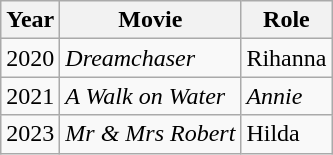<table class="wikitable">
<tr>
<th>Year</th>
<th>Movie</th>
<th>Role</th>
</tr>
<tr>
<td>2020</td>
<td><em>Dreamchaser</em></td>
<td>Rihanna</td>
</tr>
<tr>
<td>2021</td>
<td><em>A Walk on Water</em></td>
<td><em>Annie</em></td>
</tr>
<tr>
<td>2023</td>
<td><em>Mr & Mrs Robert</em></td>
<td>Hilda</td>
</tr>
</table>
